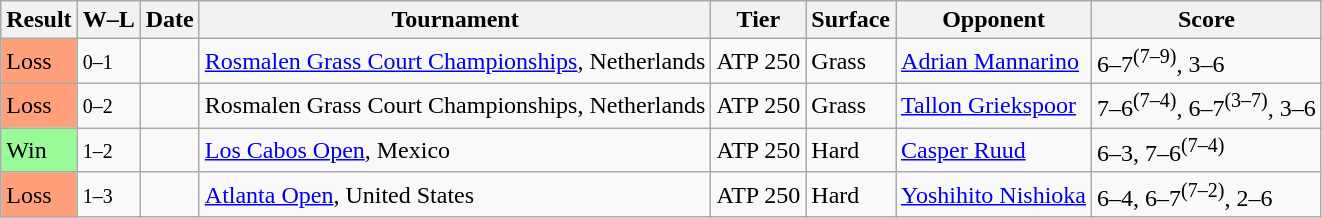<table class="sortable wikitable">
<tr>
<th>Result</th>
<th class=unsortable>W–L</th>
<th>Date</th>
<th>Tournament</th>
<th>Tier</th>
<th>Surface</th>
<th>Opponent</th>
<th class=unsortable>Score</th>
</tr>
<tr>
<td bgcolor=ffa07a>Loss</td>
<td><small>0–1</small></td>
<td><a href='#'></a></td>
<td><a href='#'>Rosmalen Grass Court Championships</a>, Netherlands</td>
<td>ATP 250</td>
<td>Grass</td>
<td> <a href='#'>Adrian Mannarino</a></td>
<td>6–7<sup>(7–9)</sup>, 3–6</td>
</tr>
<tr>
<td bgcolor=ffa07a>Loss</td>
<td><small>0–2</small></td>
<td><a href='#'></a></td>
<td>Rosmalen Grass Court Championships, Netherlands</td>
<td>ATP 250</td>
<td>Grass</td>
<td> <a href='#'>Tallon Griekspoor</a></td>
<td>7–6<sup>(7–4)</sup>, 6–7<sup>(3–7)</sup>, 3–6</td>
</tr>
<tr>
<td bgcolor=98FB98>Win</td>
<td><small>1–2</small></td>
<td><a href='#'></a></td>
<td><a href='#'>Los Cabos Open</a>, Mexico</td>
<td>ATP 250</td>
<td>Hard</td>
<td> <a href='#'>Casper Ruud</a></td>
<td>6–3, 7–6<sup>(7–4)</sup></td>
</tr>
<tr>
<td bgcolor=ffa07a>Loss</td>
<td><small>1–3</small></td>
<td><a href='#'></a></td>
<td><a href='#'>Atlanta Open</a>, United States</td>
<td>ATP 250</td>
<td>Hard</td>
<td> <a href='#'>Yoshihito Nishioka</a></td>
<td>6–4, 6–7<sup>(7–2)</sup>, 2–6</td>
</tr>
</table>
